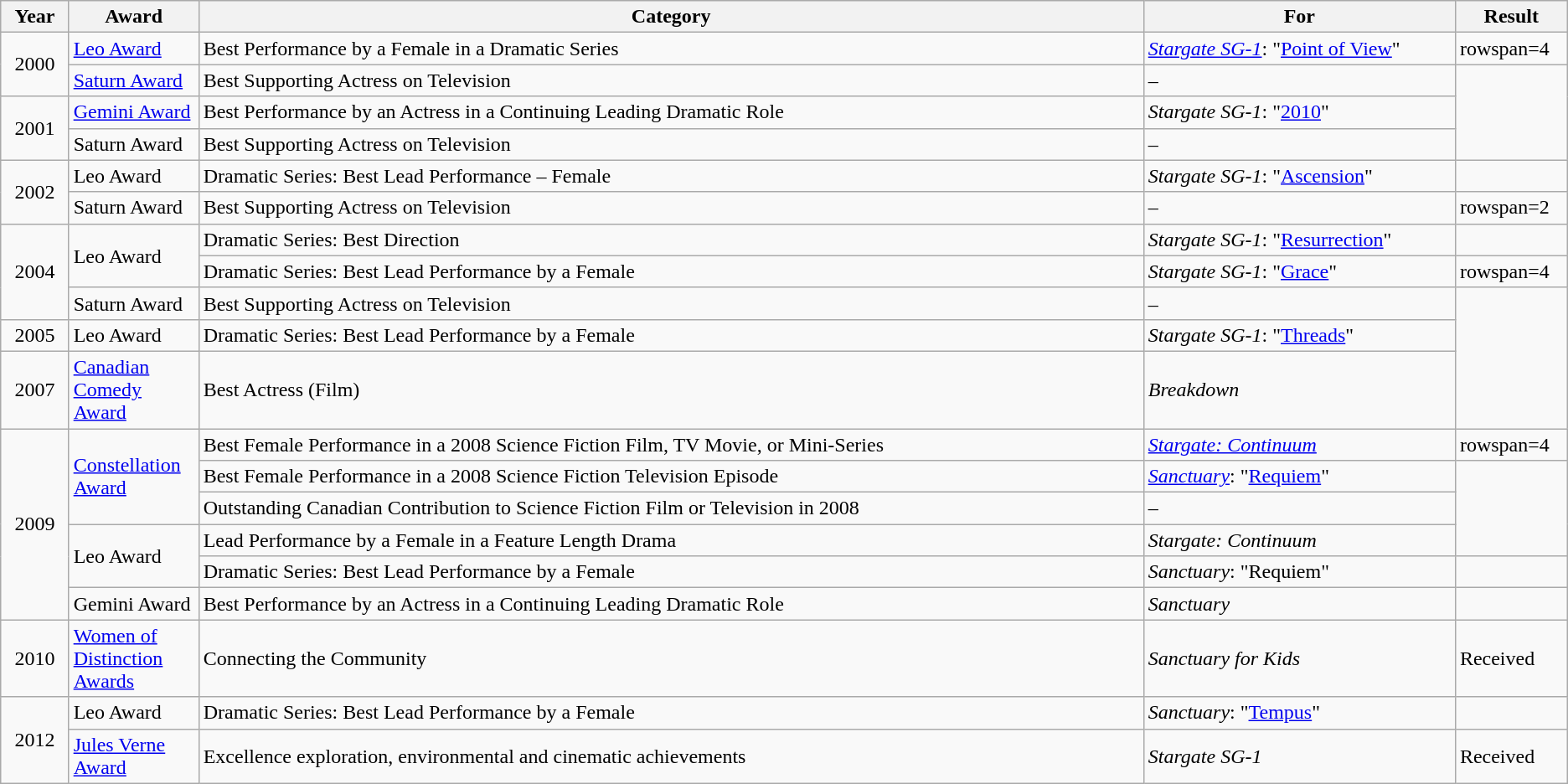<table class="wikitable">
<tr>
<th width="3.5%">Year</th>
<th width="3.5%">Award</th>
<th width="48.5%">Category</th>
<th width="16%">For</th>
<th width="3.5%">Result</th>
</tr>
<tr>
<td align="center" rowspan=2>2000</td>
<td><a href='#'>Leo Award</a></td>
<td>Best Performance by a Female in a Dramatic Series</td>
<td><em><a href='#'>Stargate SG-1</a></em>: "<a href='#'>Point of View</a>"</td>
<td>rowspan=4 </td>
</tr>
<tr>
<td><a href='#'>Saturn Award</a></td>
<td>Best Supporting Actress on Television</td>
<td>–</td>
</tr>
<tr>
<td align="center" rowspan=2>2001</td>
<td><a href='#'>Gemini Award</a></td>
<td>Best Performance by an Actress in a Continuing Leading Dramatic Role</td>
<td><em>Stargate SG-1</em>: "<a href='#'>2010</a>"</td>
</tr>
<tr>
<td>Saturn Award</td>
<td>Best Supporting Actress on Television</td>
<td>–</td>
</tr>
<tr>
<td align="center" rowspan=2>2002</td>
<td>Leo Award</td>
<td>Dramatic Series: Best Lead Performance – Female</td>
<td><em>Stargate SG-1</em>: "<a href='#'>Ascension</a>"</td>
<td></td>
</tr>
<tr>
<td>Saturn Award</td>
<td>Best Supporting Actress on Television</td>
<td>–</td>
<td>rowspan=2 </td>
</tr>
<tr>
<td align="center" rowspan=3>2004</td>
<td rowspan=2>Leo Award</td>
<td>Dramatic Series: Best Direction</td>
<td><em>Stargate SG-1</em>: "<a href='#'>Resurrection</a>"</td>
</tr>
<tr>
<td>Dramatic Series: Best Lead Performance by a Female</td>
<td><em>Stargate SG-1</em>: "<a href='#'>Grace</a>"</td>
<td>rowspan=4 </td>
</tr>
<tr>
<td>Saturn Award</td>
<td>Best Supporting Actress on Television</td>
<td>–</td>
</tr>
<tr>
<td align="center">2005</td>
<td>Leo Award</td>
<td>Dramatic Series: Best Lead Performance by a Female</td>
<td><em>Stargate SG-1</em>: "<a href='#'>Threads</a>"</td>
</tr>
<tr>
<td align="center">2007</td>
<td><a href='#'>Canadian Comedy Award</a></td>
<td>Best Actress (Film)</td>
<td><em>Breakdown</em></td>
</tr>
<tr>
<td align="center" rowspan=6>2009</td>
<td rowspan=3><a href='#'>Constellation Award</a></td>
<td>Best Female Performance in a 2008 Science Fiction Film, TV Movie, or Mini-Series</td>
<td><em><a href='#'>Stargate: Continuum</a></em></td>
<td>rowspan=4 </td>
</tr>
<tr>
<td>Best Female Performance in a 2008 Science Fiction Television Episode</td>
<td><em><a href='#'>Sanctuary</a></em>: "<a href='#'>Requiem</a>"</td>
</tr>
<tr>
<td>Outstanding Canadian Contribution to Science Fiction Film or Television in 2008</td>
<td>–</td>
</tr>
<tr>
<td rowspan=2>Leo Award</td>
<td>Lead Performance by a Female in a Feature Length Drama</td>
<td><em>Stargate: Continuum</em></td>
</tr>
<tr>
<td>Dramatic Series: Best Lead Performance by a Female</td>
<td><em>Sanctuary</em>: "Requiem"</td>
<td></td>
</tr>
<tr>
<td>Gemini Award</td>
<td>Best Performance by an Actress in a Continuing Leading Dramatic Role</td>
<td><em>Sanctuary</em></td>
<td></td>
</tr>
<tr>
<td align="center">2010</td>
<td><a href='#'>Women of Distinction Awards</a></td>
<td>Connecting the Community</td>
<td><em>Sanctuary for Kids</em></td>
<td>Received</td>
</tr>
<tr>
<td align="center" rowspan=2>2012</td>
<td>Leo Award</td>
<td>Dramatic Series: Best Lead Performance by a Female</td>
<td><em>Sanctuary</em>: "<a href='#'>Tempus</a>"</td>
<td></td>
</tr>
<tr>
<td><a href='#'>Jules Verne Award</a></td>
<td>Excellence exploration, environmental and cinematic achievements</td>
<td><em>Stargate SG-1</em></td>
<td>Received</td>
</tr>
</table>
